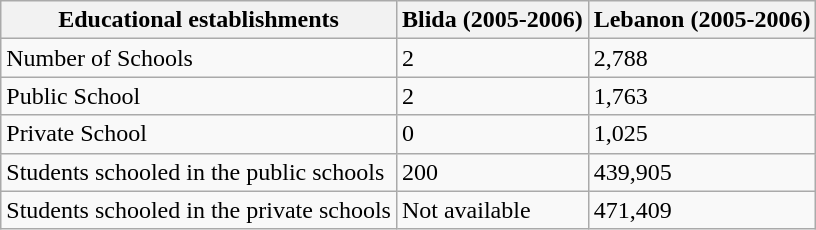<table class="wikitable">
<tr>
<th>Educational establishments</th>
<th>Blida (2005-2006)</th>
<th>Lebanon (2005-2006)</th>
</tr>
<tr>
<td>Number of Schools</td>
<td>2</td>
<td>2,788</td>
</tr>
<tr>
<td>Public School</td>
<td>2</td>
<td>1,763</td>
</tr>
<tr>
<td>Private School</td>
<td>0</td>
<td>1,025</td>
</tr>
<tr>
<td>Students schooled in the public schools</td>
<td>200</td>
<td>439,905</td>
</tr>
<tr>
<td>Students schooled in the private schools</td>
<td>Not available</td>
<td>471,409</td>
</tr>
</table>
